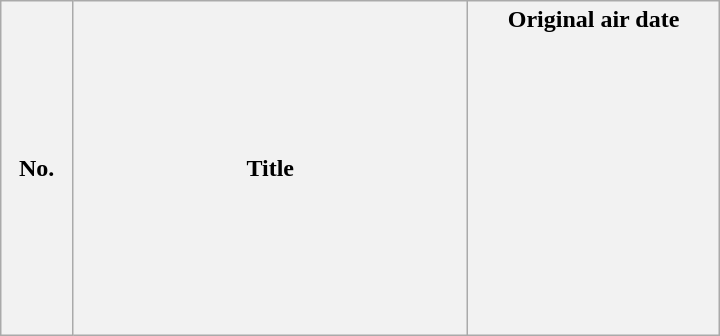<table class="wikitable plainrowheaders" style="width:30em">
<tr>
<th width="10%">No.</th>
<th width="55%">Title</th>
<th width="35%">Original air date<br><br><br><br><br><br><br><br><br><br><br><br></th>
</tr>
</table>
